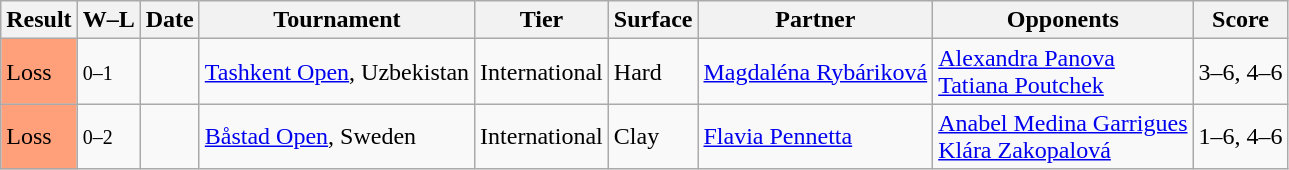<table class="sortable wikitable">
<tr>
<th>Result</th>
<th class="unsortable">W–L</th>
<th>Date</th>
<th>Tournament</th>
<th>Tier</th>
<th>Surface</th>
<th>Partner</th>
<th>Opponents</th>
<th class="unsortable">Score</th>
</tr>
<tr>
<td bgcolor=ffa07a>Loss</td>
<td><small>0–1</small></td>
<td><a href='#'></a></td>
<td><a href='#'>Tashkent Open</a>, Uzbekistan</td>
<td>International</td>
<td>Hard</td>
<td> <a href='#'>Magdaléna Rybáriková</a></td>
<td> <a href='#'>Alexandra Panova</a> <br>  <a href='#'>Tatiana Poutchek</a></td>
<td>3–6, 4–6</td>
</tr>
<tr>
<td bgcolor=ffa07a>Loss</td>
<td><small>0–2</small></td>
<td><a href='#'></a></td>
<td><a href='#'>Båstad Open</a>, Sweden</td>
<td>International</td>
<td>Clay</td>
<td> <a href='#'>Flavia Pennetta</a></td>
<td> <a href='#'>Anabel Medina Garrigues</a> <br>  <a href='#'>Klára Zakopalová</a></td>
<td>1–6, 4–6</td>
</tr>
</table>
